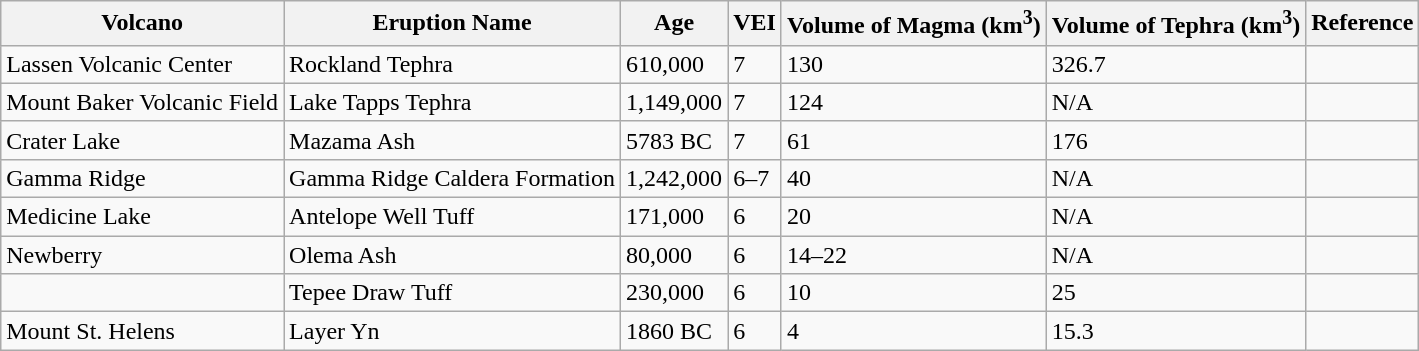<table class="wikitable">
<tr>
<th>Volcano</th>
<th>Eruption Name</th>
<th>Age</th>
<th>VEI</th>
<th>Volume of Magma (km<sup>3</sup>)</th>
<th>Volume of Tephra (km<sup>3</sup>)</th>
<th>Reference</th>
</tr>
<tr>
<td>Lassen Volcanic Center</td>
<td>Rockland Tephra</td>
<td>610,000</td>
<td>7</td>
<td>130</td>
<td>326.7</td>
<td></td>
</tr>
<tr>
<td>Mount Baker Volcanic Field</td>
<td>Lake Tapps Tephra</td>
<td>1,149,000</td>
<td>7</td>
<td>124</td>
<td>N/A</td>
<td></td>
</tr>
<tr>
<td>Crater Lake</td>
<td>Mazama Ash</td>
<td>5783 BC</td>
<td>7</td>
<td>61</td>
<td>176</td>
<td></td>
</tr>
<tr>
<td>Gamma Ridge</td>
<td>Gamma Ridge Caldera Formation</td>
<td>1,242,000</td>
<td>6–7</td>
<td>40</td>
<td>N/A</td>
<td></td>
</tr>
<tr>
<td>Medicine Lake</td>
<td>Antelope Well Tuff</td>
<td>171,000</td>
<td>6</td>
<td>20</td>
<td>N/A</td>
<td></td>
</tr>
<tr>
<td>Newberry</td>
<td>Olema Ash</td>
<td>80,000</td>
<td>6</td>
<td>14–22</td>
<td>N/A</td>
<td></td>
</tr>
<tr>
<td></td>
<td>Tepee Draw Tuff</td>
<td>230,000</td>
<td>6</td>
<td>10</td>
<td>25</td>
<td></td>
</tr>
<tr>
<td>Mount St. Helens</td>
<td>Layer Yn</td>
<td>1860 BC</td>
<td>6</td>
<td>4</td>
<td>15.3</td>
<td></td>
</tr>
</table>
